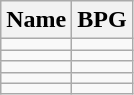<table class="wikitable">
<tr>
<th>Name</th>
<th>BPG</th>
</tr>
<tr>
<td></td>
<td align=center></td>
</tr>
<tr>
<td></td>
<td align=center></td>
</tr>
<tr>
<td></td>
<td align=center></td>
</tr>
<tr>
<td></td>
<td align=center></td>
</tr>
<tr>
<td></td>
<td align=center></td>
</tr>
</table>
